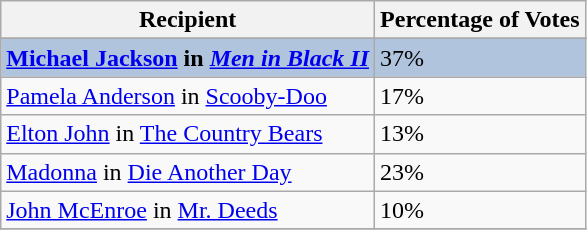<table class="wikitable sortable plainrowheaders" align="centre">
<tr>
<th>Recipient</th>
<th>Percentage of Votes</th>
</tr>
<tr>
</tr>
<tr style="background:#B0C4DE;">
<td><strong><a href='#'>Michael Jackson</a> in <em><a href='#'>Men in Black II</a><strong><em></td>
<td></strong>37%<strong></td>
</tr>
<tr>
<td><a href='#'>Pamela Anderson</a> in </em><a href='#'>Scooby-Doo</a><em></td>
<td>17%</td>
</tr>
<tr>
<td><a href='#'>Elton John</a> in </em><a href='#'>The Country Bears</a><em></td>
<td>13%</td>
</tr>
<tr>
<td><a href='#'>Madonna</a> in </em><a href='#'>Die Another Day</a><em></td>
<td>23%</td>
</tr>
<tr>
<td><a href='#'>John McEnroe</a> in </em><a href='#'>Mr. Deeds</a><em></td>
<td>10%</td>
</tr>
<tr>
</tr>
</table>
